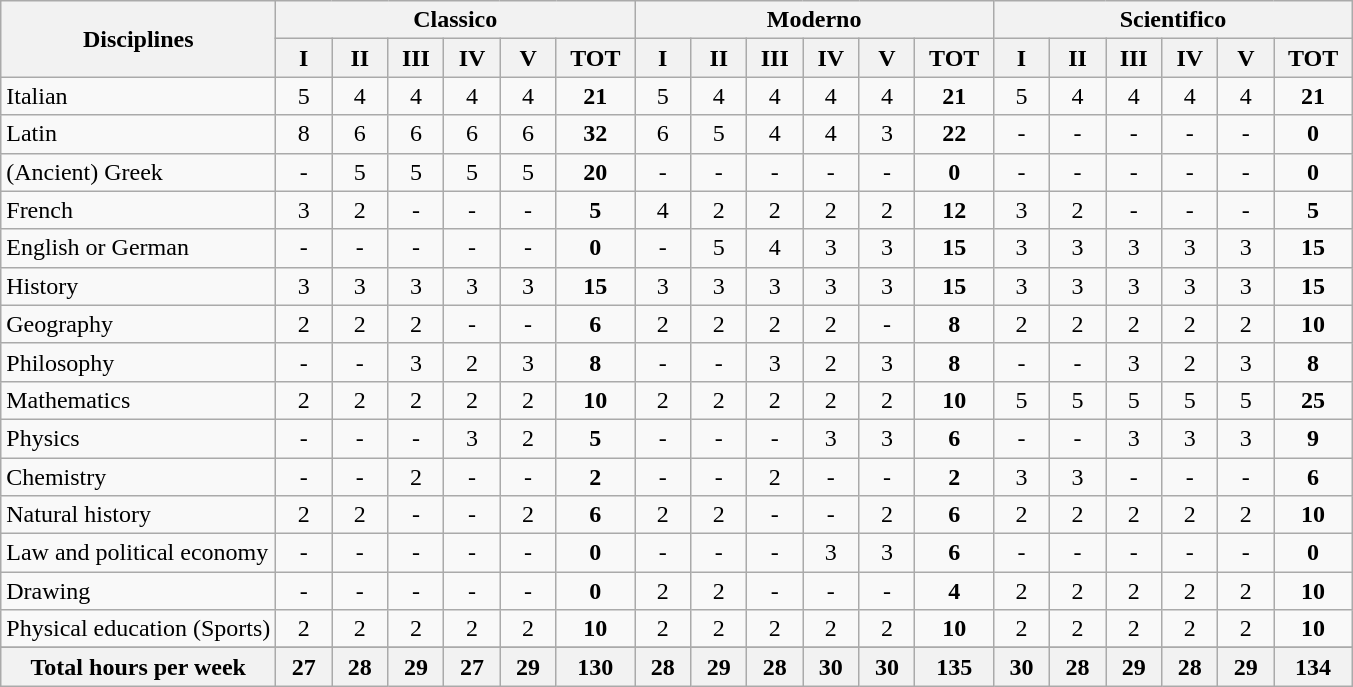<table class="wikitable">
<tr>
<th rowspan="2">Disciplines</th>
<th colspan="6">Classico</th>
<th colspan="6">Moderno</th>
<th colspan="6">Scientifico</th>
</tr>
<tr>
<th width="30px">I</th>
<th width="30px">II</th>
<th width="30px">III</th>
<th width="30px">IV</th>
<th width="30px">V</th>
<th width="45px">TOT</th>
<th width="30px">I</th>
<th width="30px">II</th>
<th width="30px">III</th>
<th width="30px">IV</th>
<th width="30px">V</th>
<th width="45px">TOT</th>
<th width="30px">I</th>
<th width="30px">II</th>
<th width="30px">III</th>
<th width="30px">IV</th>
<th width="30px">V</th>
<th width="45px">TOT</th>
</tr>
<tr align="center">
<td align="left">Italian</td>
<td>5</td>
<td>4</td>
<td>4</td>
<td>4</td>
<td>4</td>
<td><strong>21</strong></td>
<td>5</td>
<td>4</td>
<td>4</td>
<td>4</td>
<td>4</td>
<td><strong>21</strong></td>
<td>5</td>
<td>4</td>
<td>4</td>
<td>4</td>
<td>4</td>
<td><strong>21</strong></td>
</tr>
<tr align="center">
<td align="left">Latin</td>
<td>8</td>
<td>6</td>
<td>6</td>
<td>6</td>
<td>6</td>
<td><strong>32</strong></td>
<td>6</td>
<td>5</td>
<td>4</td>
<td>4</td>
<td>3</td>
<td><strong>22</strong></td>
<td>-</td>
<td>-</td>
<td>-</td>
<td>-</td>
<td>-</td>
<td><strong>0</strong></td>
</tr>
<tr align="center">
<td align="left">(Ancient) Greek</td>
<td>-</td>
<td>5</td>
<td>5</td>
<td>5</td>
<td>5</td>
<td><strong>20</strong></td>
<td>-</td>
<td>-</td>
<td>-</td>
<td>-</td>
<td>-</td>
<td><strong>0</strong></td>
<td>-</td>
<td>-</td>
<td>-</td>
<td>-</td>
<td>-</td>
<td><strong>0</strong></td>
</tr>
<tr align="center">
<td align="left">French</td>
<td>3</td>
<td>2</td>
<td>-</td>
<td>-</td>
<td>-</td>
<td><strong>5</strong></td>
<td>4</td>
<td>2</td>
<td>2</td>
<td>2</td>
<td>2</td>
<td><strong>12</strong></td>
<td>3</td>
<td>2</td>
<td>-</td>
<td>-</td>
<td>-</td>
<td><strong>5</strong></td>
</tr>
<tr align="center">
<td align="left">English or German</td>
<td>-</td>
<td>-</td>
<td>-</td>
<td>-</td>
<td>-</td>
<td><strong>0</strong></td>
<td>-</td>
<td>5</td>
<td>4</td>
<td>3</td>
<td>3</td>
<td><strong>15</strong></td>
<td>3</td>
<td>3</td>
<td>3</td>
<td>3</td>
<td>3</td>
<td><strong>15</strong></td>
</tr>
<tr align="center">
<td align="left">History</td>
<td>3</td>
<td>3</td>
<td>3</td>
<td>3</td>
<td>3</td>
<td><strong>15</strong></td>
<td>3</td>
<td>3</td>
<td>3</td>
<td>3</td>
<td>3</td>
<td><strong>15</strong></td>
<td>3</td>
<td>3</td>
<td>3</td>
<td>3</td>
<td>3</td>
<td><strong>15</strong></td>
</tr>
<tr align="center">
<td align="left">Geography</td>
<td>2</td>
<td>2</td>
<td>2</td>
<td>-</td>
<td>-</td>
<td><strong>6</strong></td>
<td>2</td>
<td>2</td>
<td>2</td>
<td>2</td>
<td>-</td>
<td><strong>8</strong></td>
<td>2</td>
<td>2</td>
<td>2</td>
<td>2</td>
<td>2</td>
<td><strong>10</strong></td>
</tr>
<tr align="center">
<td align="left">Philosophy</td>
<td>-</td>
<td>-</td>
<td>3</td>
<td>2</td>
<td>3</td>
<td><strong>8</strong></td>
<td>-</td>
<td>-</td>
<td>3</td>
<td>2</td>
<td>3</td>
<td><strong>8</strong></td>
<td>-</td>
<td>-</td>
<td>3</td>
<td>2</td>
<td>3</td>
<td><strong>8</strong></td>
</tr>
<tr align="center">
<td align="left">Mathematics</td>
<td>2</td>
<td>2</td>
<td>2</td>
<td>2</td>
<td>2</td>
<td><strong>10</strong></td>
<td>2</td>
<td>2</td>
<td>2</td>
<td>2</td>
<td>2</td>
<td><strong>10</strong></td>
<td>5</td>
<td>5</td>
<td>5</td>
<td>5</td>
<td>5</td>
<td><strong>25</strong></td>
</tr>
<tr align="center">
<td align="left">Physics</td>
<td>-</td>
<td>-</td>
<td>-</td>
<td>3</td>
<td>2</td>
<td><strong>5</strong></td>
<td>-</td>
<td>-</td>
<td>-</td>
<td>3</td>
<td>3</td>
<td><strong>6</strong></td>
<td>-</td>
<td>-</td>
<td>3</td>
<td>3</td>
<td>3</td>
<td><strong>9</strong></td>
</tr>
<tr align="center">
<td align="left">Chemistry</td>
<td>-</td>
<td>-</td>
<td>2</td>
<td>-</td>
<td>-</td>
<td><strong>2</strong></td>
<td>-</td>
<td>-</td>
<td>2</td>
<td>-</td>
<td>-</td>
<td><strong>2</strong></td>
<td>3</td>
<td>3</td>
<td>-</td>
<td>-</td>
<td>-</td>
<td><strong>6</strong></td>
</tr>
<tr align="center">
<td align="left">Natural history</td>
<td>2</td>
<td>2</td>
<td>-</td>
<td>-</td>
<td>2</td>
<td><strong>6</strong></td>
<td>2</td>
<td>2</td>
<td>-</td>
<td>-</td>
<td>2</td>
<td><strong>6</strong></td>
<td>2</td>
<td>2</td>
<td>2</td>
<td>2</td>
<td>2</td>
<td><strong>10</strong></td>
</tr>
<tr align="center">
<td align="left">Law and political economy</td>
<td>-</td>
<td>-</td>
<td>-</td>
<td>-</td>
<td>-</td>
<td><strong>0</strong></td>
<td>-</td>
<td>-</td>
<td>-</td>
<td>3</td>
<td>3</td>
<td><strong>6</strong></td>
<td>-</td>
<td>-</td>
<td>-</td>
<td>-</td>
<td>-</td>
<td><strong>0</strong></td>
</tr>
<tr align="center">
<td align="left">Drawing</td>
<td>-</td>
<td>-</td>
<td>-</td>
<td>-</td>
<td>-</td>
<td><strong>0</strong></td>
<td>2</td>
<td>2</td>
<td>-</td>
<td>-</td>
<td>-</td>
<td><strong>4</strong></td>
<td>2</td>
<td>2</td>
<td>2</td>
<td>2</td>
<td>2</td>
<td><strong>10</strong></td>
</tr>
<tr align="center">
<td align="left">Physical education (Sports)</td>
<td>2</td>
<td>2</td>
<td>2</td>
<td>2</td>
<td>2</td>
<td><strong>10</strong></td>
<td>2</td>
<td>2</td>
<td>2</td>
<td>2</td>
<td>2</td>
<td><strong>10</strong></td>
<td>2</td>
<td>2</td>
<td>2</td>
<td>2</td>
<td>2</td>
<td><strong>10</strong></td>
</tr>
<tr align="center">
</tr>
<tr>
<th>Total hours per week</th>
<th>27</th>
<th>28</th>
<th>29</th>
<th>27</th>
<th>29</th>
<th>130</th>
<th>28</th>
<th>29</th>
<th>28</th>
<th>30</th>
<th>30</th>
<th>135</th>
<th>30</th>
<th>28</th>
<th>29</th>
<th>28</th>
<th>29</th>
<th>134</th>
</tr>
</table>
